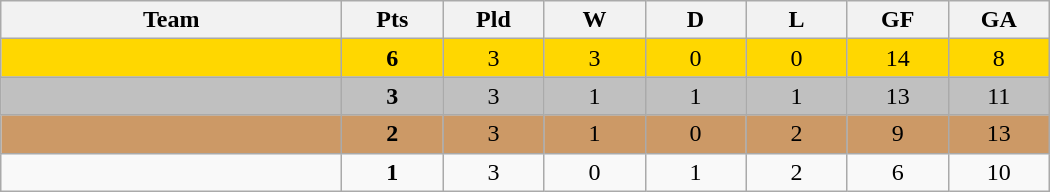<table class="wikitable" style="text-align: center;">
<tr>
<th width=220>Team</th>
<th width=60>Pts</th>
<th width=60>Pld</th>
<th width=60>W</th>
<th width=60>D</th>
<th width=60>L</th>
<th width=60>GF</th>
<th width=60>GA</th>
</tr>
<tr bgcolor=gold>
<td align=left></td>
<td><strong>6</strong></td>
<td>3</td>
<td>3</td>
<td>0</td>
<td>0</td>
<td>14</td>
<td>8</td>
</tr>
<tr bgcolor=silver>
<td align=left></td>
<td><strong>3</strong></td>
<td>3</td>
<td>1</td>
<td>1</td>
<td>1</td>
<td>13</td>
<td>11</td>
</tr>
<tr bgcolor=#cc9966>
<td align=left></td>
<td><strong>2</strong></td>
<td>3</td>
<td>1</td>
<td>0</td>
<td>2</td>
<td>9</td>
<td>13</td>
</tr>
<tr>
<td align=left></td>
<td><strong>1</strong></td>
<td>3</td>
<td>0</td>
<td>1</td>
<td>2</td>
<td>6</td>
<td>10</td>
</tr>
</table>
